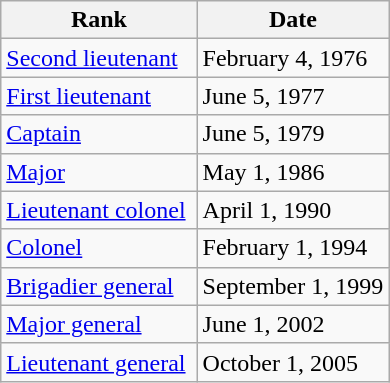<table class="wikitable">
<tr>
<th>Rank</th>
<th>Date</th>
</tr>
<tr>
<td> <a href='#'>Second lieutenant</a></td>
<td>February 4, 1976</td>
</tr>
<tr>
<td> <a href='#'>First lieutenant</a></td>
<td>June 5, 1977</td>
</tr>
<tr>
<td> <a href='#'>Captain</a></td>
<td>June 5, 1979</td>
</tr>
<tr>
<td> <a href='#'>Major</a></td>
<td>May 1, 1986</td>
</tr>
<tr>
<td> <a href='#'>Lieutenant colonel</a></td>
<td>April 1, 1990</td>
</tr>
<tr>
<td> <a href='#'>Colonel</a></td>
<td>February 1, 1994</td>
</tr>
<tr>
<td> <a href='#'>Brigadier general</a></td>
<td>September 1, 1999</td>
</tr>
<tr>
<td> <a href='#'>Major general</a></td>
<td>June 1, 2002</td>
</tr>
<tr>
<td> <a href='#'>Lieutenant general</a> </td>
<td>October 1, 2005</td>
</tr>
</table>
